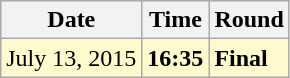<table class="wikitable">
<tr>
<th>Date</th>
<th>Time</th>
<th>Round</th>
</tr>
<tr style=background:lemonchiffon>
<td>July 13, 2015</td>
<td><strong>16:35</strong></td>
<td><strong>Final</strong></td>
</tr>
</table>
